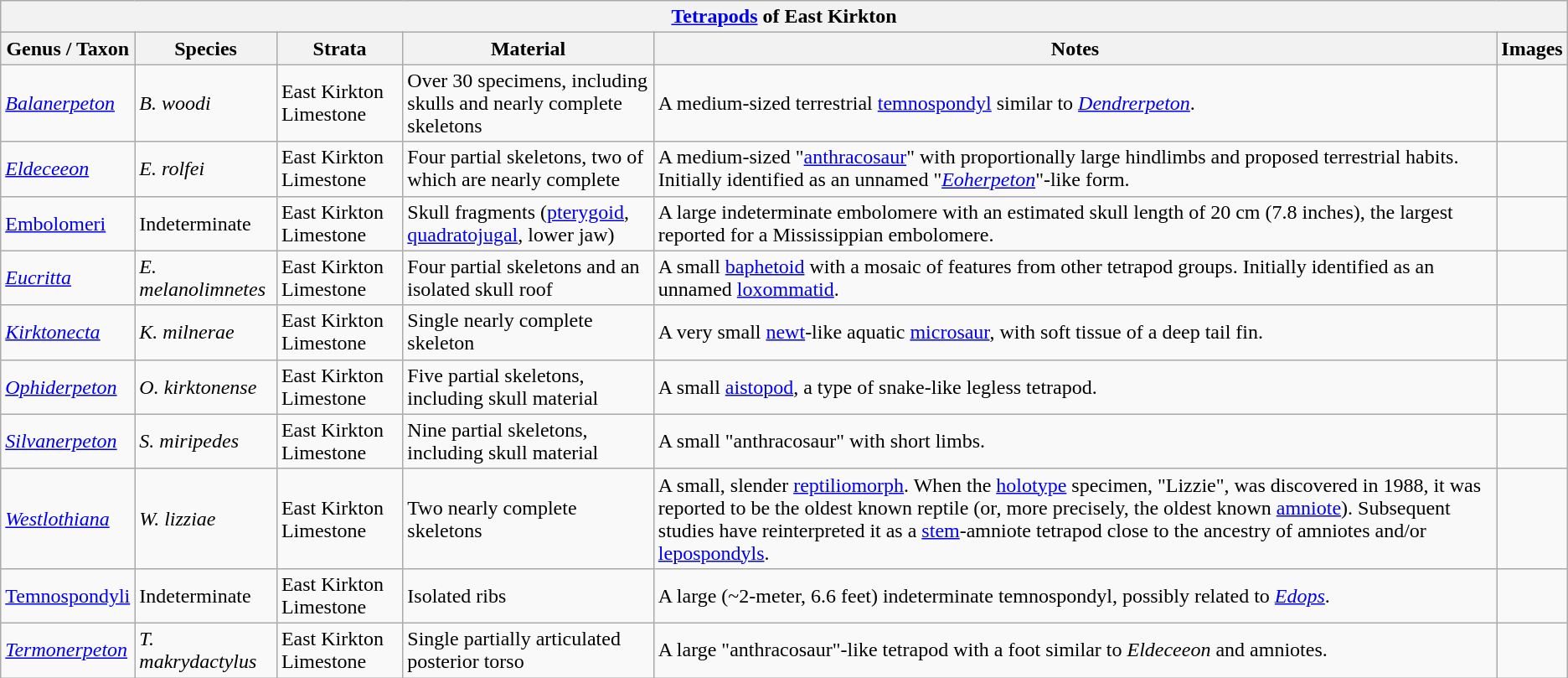<table class="wikitable" align="center">
<tr>
<th colspan="6" align="center"><strong><a href='#'>Tetrapods</a> of East Kirkton</strong></th>
</tr>
<tr>
<th>Genus / Taxon</th>
<th>Species</th>
<th>Strata</th>
<th>Material</th>
<th>Notes</th>
<th>Images</th>
</tr>
<tr>
<td><em><a href='#'>Balanerpeton</a></em></td>
<td><em>B. woodi</em></td>
<td>East Kirkton Limestone</td>
<td>Over 30 specimens, including skulls and nearly complete skeletons</td>
<td>A medium-sized terrestrial <a href='#'>temnospondyl</a> similar to <em><a href='#'>Dendrerpeton</a></em>.</td>
<td></td>
</tr>
<tr>
<td><em><a href='#'>Eldeceeon</a></em></td>
<td><em>E. rolfei</em></td>
<td>East Kirkton Limestone</td>
<td>Four partial skeletons, two of which are nearly complete</td>
<td>A medium-sized "<a href='#'>anthracosaur</a>" with proportionally large hindlimbs and proposed terrestrial habits. Initially identified as an unnamed "<em><a href='#'>Eoherpeton</a></em>"-like form.</td>
<td></td>
</tr>
<tr>
<td><a href='#'>Embolomeri</a></td>
<td>Indeterminate</td>
<td>East Kirkton Limestone</td>
<td>Skull fragments (<a href='#'>pterygoid</a>, <a href='#'>quadratojugal</a>, lower jaw)</td>
<td>A large indeterminate embolomere with an estimated skull length of 20 cm (7.8 inches), the largest reported for a Mississippian embolomere.</td>
<td></td>
</tr>
<tr>
<td><em><a href='#'>Eucritta</a></em></td>
<td><em>E. melanolimnetes</em></td>
<td>East Kirkton Limestone</td>
<td>Four partial skeletons and an isolated skull roof</td>
<td>A small <a href='#'>baphetoid</a> with a mosaic of features from other tetrapod groups. Initially identified as an unnamed <a href='#'>loxommatid</a>.</td>
<td></td>
</tr>
<tr>
<td><em><a href='#'>Kirktonecta</a></em></td>
<td><em>K. milnerae</em></td>
<td>East Kirkton Limestone</td>
<td>Single nearly complete skeleton</td>
<td>A very small <a href='#'>newt</a>-like aquatic <a href='#'>microsaur</a>, with soft tissue of a deep tail fin.</td>
<td></td>
</tr>
<tr>
<td><em><a href='#'>Ophiderpeton</a></em></td>
<td><em>O. kirktonense</em></td>
<td>East Kirkton Limestone</td>
<td>Five partial skeletons, including skull material</td>
<td>A small <a href='#'>aistopod</a>, a type of snake-like legless tetrapod.</td>
<td></td>
</tr>
<tr>
<td><em><a href='#'>Silvanerpeton</a></em></td>
<td><em>S. miripedes</em></td>
<td>East Kirkton Limestone</td>
<td>Nine partial skeletons, including skull material</td>
<td>A small "anthracosaur" with short limbs.</td>
<td></td>
</tr>
<tr>
<td><em><a href='#'>Westlothiana</a></em></td>
<td><em>W. lizziae</em></td>
<td>East Kirkton Limestone</td>
<td>Two nearly complete skeletons</td>
<td>A small, slender <a href='#'>reptiliomorph</a>. When the <a href='#'>holotype</a> specimen, "Lizzie", was discovered in 1988, it was reported to be the oldest known reptile (or, more precisely, the oldest known <a href='#'>amniote</a>). Subsequent studies have reinterpreted it as a <a href='#'>stem</a>-amniote tetrapod close to the ancestry of amniotes and/or <a href='#'>lepospondyls</a>.</td>
<td></td>
</tr>
<tr>
<td><a href='#'>Temnospondyli</a></td>
<td>Indeterminate</td>
<td>East Kirkton Limestone</td>
<td>Isolated ribs</td>
<td>A large (~2-meter, 6.6 feet) indeterminate temnospondyl, possibly related to <em><a href='#'>Edops</a></em>.</td>
<td></td>
</tr>
<tr>
<td><em><a href='#'>Termonerpeton</a></em></td>
<td><em>T. makrydactylus</em></td>
<td>East Kirkton Limestone</td>
<td>Single partially articulated posterior torso</td>
<td>A large "anthracosaur"-like tetrapod with a foot similar to <em>Eldeceeon</em> and amniotes.</td>
<td></td>
</tr>
</table>
